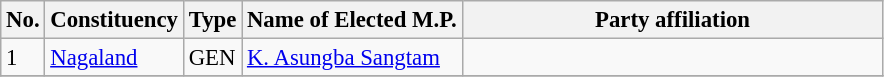<table class="wikitable" style="font-size:95%;">
<tr>
<th>No.</th>
<th>Constituency</th>
<th>Type</th>
<th>Name of Elected M.P.</th>
<th colspan="2" style="width:18em">Party affiliation</th>
</tr>
<tr>
<td>1</td>
<td><a href='#'>Nagaland</a></td>
<td>GEN</td>
<td><a href='#'>K. Asungba Sangtam</a></td>
<td></td>
</tr>
<tr>
</tr>
</table>
